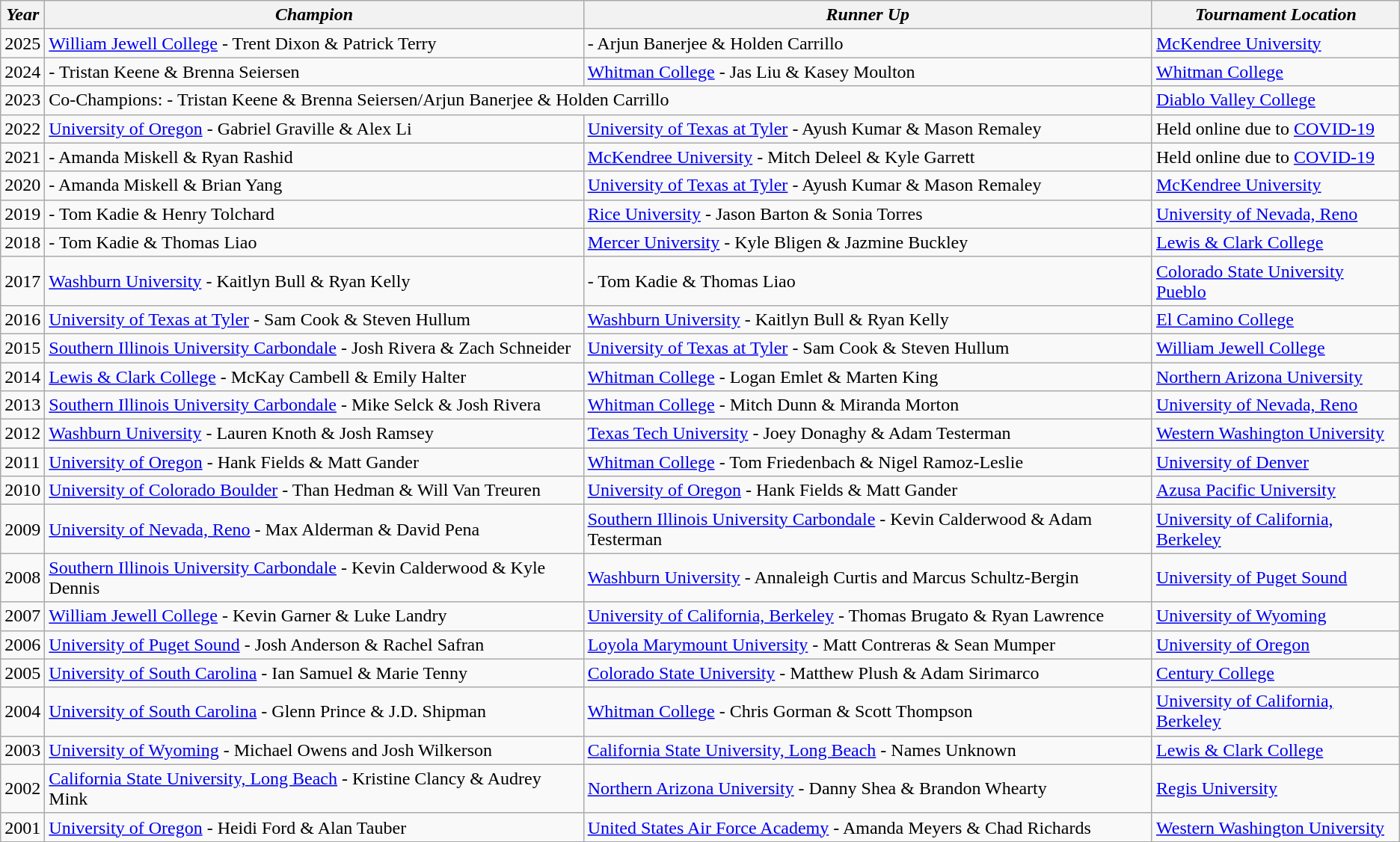<table class="wikitable">
<tr>
<th><em>Year</em></th>
<th><em>Champion</em></th>
<th><em>Runner Up</em></th>
<th><em>Tournament Location</em></th>
</tr>
<tr>
<td>2025</td>
<td><a href='#'>William Jewell College</a> - Trent Dixon & Patrick Terry</td>
<td> - Arjun Banerjee & Holden Carrillo</td>
<td><a href='#'>McKendree University</a></td>
</tr>
<tr>
<td>2024</td>
<td> - Tristan Keene & Brenna Seiersen</td>
<td><a href='#'>Whitman College</a> - Jas Liu & Kasey Moulton</td>
<td><a href='#'>Whitman College</a></td>
</tr>
<tr>
<td>2023</td>
<td colspan="2">Co-Champions:  - Tristan Keene & Brenna Seiersen/Arjun Banerjee & Holden Carrillo</td>
<td><a href='#'>Diablo Valley College</a></td>
</tr>
<tr>
<td>2022</td>
<td><a href='#'>University of Oregon</a> - Gabriel Graville & Alex Li</td>
<td><a href='#'>University of Texas at Tyler</a> - Ayush Kumar & Mason Remaley</td>
<td>Held online due to <a href='#'>COVID-19</a></td>
</tr>
<tr>
<td>2021</td>
<td> - Amanda Miskell & Ryan Rashid</td>
<td><a href='#'>McKendree University</a> - Mitch Deleel & Kyle Garrett</td>
<td>Held online due to <a href='#'>COVID-19</a></td>
</tr>
<tr>
<td>2020</td>
<td> - Amanda Miskell & Brian Yang</td>
<td><a href='#'>University of Texas at Tyler</a> - Ayush Kumar & Mason Remaley</td>
<td><a href='#'>McKendree University</a></td>
</tr>
<tr>
<td>2019</td>
<td> - Tom Kadie & Henry Tolchard</td>
<td><a href='#'>Rice University</a> - Jason Barton & Sonia Torres</td>
<td><a href='#'>University of Nevada, Reno</a></td>
</tr>
<tr>
<td>2018</td>
<td> - Tom Kadie & Thomas Liao</td>
<td><a href='#'>Mercer University</a> - Kyle Bligen & Jazmine Buckley</td>
<td><a href='#'>Lewis & Clark College</a></td>
</tr>
<tr>
<td>2017</td>
<td><a href='#'>Washburn University</a> - Kaitlyn Bull & Ryan Kelly</td>
<td> - Tom Kadie & Thomas Liao</td>
<td><a href='#'>Colorado State University Pueblo</a></td>
</tr>
<tr>
<td>2016</td>
<td><a href='#'>University of Texas at Tyler</a> -  Sam Cook & Steven Hullum</td>
<td><a href='#'>Washburn University</a> - Kaitlyn Bull & Ryan Kelly</td>
<td><a href='#'>El Camino College</a></td>
</tr>
<tr>
<td>2015</td>
<td><a href='#'>Southern Illinois University Carbondale</a> - Josh Rivera & Zach Schneider</td>
<td><a href='#'>University of Texas at Tyler</a> -  Sam Cook & Steven Hullum</td>
<td><a href='#'>William Jewell College</a></td>
</tr>
<tr>
<td>2014</td>
<td><a href='#'>Lewis & Clark College</a> - McKay Cambell & Emily Halter</td>
<td><a href='#'>Whitman College</a> - Logan Emlet & Marten King</td>
<td><a href='#'>Northern Arizona University</a></td>
</tr>
<tr>
<td>2013</td>
<td><a href='#'>Southern Illinois University Carbondale</a> - Mike Selck & Josh Rivera</td>
<td><a href='#'>Whitman College</a> - Mitch Dunn & Miranda Morton</td>
<td><a href='#'>University of Nevada, Reno</a></td>
</tr>
<tr>
<td>2012</td>
<td><a href='#'>Washburn University</a> - Lauren Knoth & Josh Ramsey</td>
<td><a href='#'>Texas Tech University</a> - Joey Donaghy & Adam Testerman</td>
<td><a href='#'>Western Washington University</a></td>
</tr>
<tr>
<td>2011</td>
<td><a href='#'>University of Oregon</a> - Hank Fields & Matt Gander</td>
<td><a href='#'>Whitman College</a> - Tom Friedenbach & Nigel Ramoz-Leslie</td>
<td><a href='#'>University of Denver</a></td>
</tr>
<tr>
<td>2010</td>
<td><a href='#'>University of Colorado Boulder</a> - Than Hedman & Will Van Treuren</td>
<td><a href='#'>University of Oregon</a> - Hank Fields & Matt Gander</td>
<td><a href='#'>Azusa Pacific University</a></td>
</tr>
<tr>
<td>2009</td>
<td><a href='#'>University of Nevada, Reno</a> - Max Alderman & David Pena</td>
<td><a href='#'>Southern Illinois University Carbondale</a> - Kevin Calderwood & Adam Testerman</td>
<td><a href='#'>University of California, Berkeley</a></td>
</tr>
<tr>
<td>2008</td>
<td><a href='#'>Southern Illinois University Carbondale</a> - Kevin Calderwood & Kyle Dennis</td>
<td><a href='#'>Washburn University</a> - Annaleigh Curtis and Marcus Schultz-Bergin</td>
<td><a href='#'>University of Puget Sound</a></td>
</tr>
<tr>
<td>2007</td>
<td><a href='#'>William Jewell College</a> - Kevin Garner & Luke Landry</td>
<td><a href='#'>University of California, Berkeley</a> - Thomas Brugato & Ryan Lawrence</td>
<td><a href='#'>University of Wyoming</a></td>
</tr>
<tr>
<td>2006</td>
<td><a href='#'>University of Puget Sound</a> - Josh Anderson & Rachel Safran</td>
<td><a href='#'>Loyola Marymount University</a> - Matt Contreras & Sean Mumper</td>
<td><a href='#'>University of Oregon</a></td>
</tr>
<tr>
<td>2005</td>
<td><a href='#'>University of South Carolina</a> - Ian Samuel & Marie Tenny</td>
<td><a href='#'>Colorado State University</a> - Matthew Plush & Adam Sirimarco</td>
<td><a href='#'>Century College</a></td>
</tr>
<tr>
<td>2004</td>
<td><a href='#'>University of South Carolina</a> - Glenn Prince & J.D. Shipman</td>
<td><a href='#'>Whitman College</a> - Chris Gorman & Scott Thompson</td>
<td><a href='#'>University of California, Berkeley</a></td>
</tr>
<tr>
<td>2003</td>
<td><a href='#'>University of Wyoming</a> - Michael Owens and Josh Wilkerson</td>
<td><a href='#'>California State University, Long Beach</a> - Names Unknown</td>
<td><a href='#'>Lewis & Clark College</a></td>
</tr>
<tr>
<td>2002</td>
<td><a href='#'>California State University, Long Beach</a> - Kristine Clancy & Audrey Mink</td>
<td><a href='#'>Northern Arizona University</a> - Danny Shea & Brandon Whearty</td>
<td><a href='#'>Regis University</a></td>
</tr>
<tr>
<td>2001</td>
<td><a href='#'>University of Oregon</a> - Heidi Ford & Alan Tauber</td>
<td><a href='#'>United States Air Force Academy</a> - Amanda Meyers & Chad Richards</td>
<td><a href='#'>Western Washington University</a></td>
</tr>
</table>
